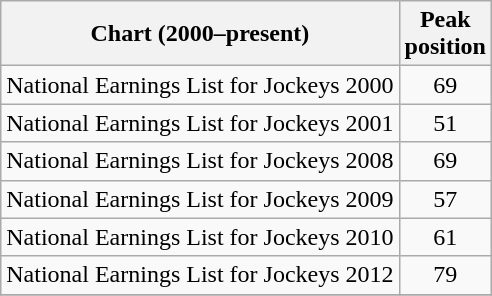<table class="wikitable sortable">
<tr>
<th>Chart (2000–present)</th>
<th>Peak<br>position</th>
</tr>
<tr>
<td>National Earnings List for Jockeys 2000</td>
<td style="text-align:center;">69</td>
</tr>
<tr>
<td>National Earnings List for Jockeys 2001</td>
<td style="text-align:center;">51</td>
</tr>
<tr>
<td>National Earnings List for Jockeys 2008</td>
<td style="text-align:center;">69</td>
</tr>
<tr>
<td>National Earnings List for Jockeys 2009</td>
<td style="text-align:center;">57</td>
</tr>
<tr>
<td>National Earnings List for Jockeys 2010</td>
<td style="text-align:center;">61</td>
</tr>
<tr>
<td>National Earnings List for Jockeys 2012</td>
<td style="text-align:center;">79</td>
</tr>
<tr>
</tr>
</table>
